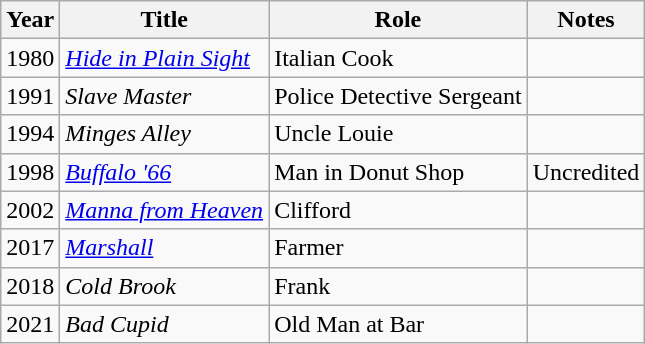<table class="wikitable sortable">
<tr>
<th>Year</th>
<th>Title</th>
<th>Role</th>
<th>Notes</th>
</tr>
<tr>
<td>1980</td>
<td><em><a href='#'>Hide in Plain Sight</a></em></td>
<td>Italian Cook</td>
<td></td>
</tr>
<tr>
<td>1991</td>
<td><em>Slave Master</em></td>
<td>Police Detective Sergeant</td>
<td></td>
</tr>
<tr>
<td>1994</td>
<td><em>Minges Alley</em></td>
<td>Uncle Louie</td>
<td></td>
</tr>
<tr>
<td>1998</td>
<td><em><a href='#'>Buffalo '66</a></em></td>
<td>Man in Donut Shop</td>
<td>Uncredited</td>
</tr>
<tr>
<td>2002</td>
<td><a href='#'><em>Manna from Heaven</em></a></td>
<td>Clifford</td>
<td></td>
</tr>
<tr>
<td>2017</td>
<td><a href='#'><em>Marshall</em></a></td>
<td>Farmer</td>
<td></td>
</tr>
<tr>
<td>2018</td>
<td><em>Cold Brook</em></td>
<td>Frank</td>
<td></td>
</tr>
<tr>
<td>2021</td>
<td><em>Bad Cupid</em></td>
<td>Old Man at Bar</td>
<td></td>
</tr>
</table>
